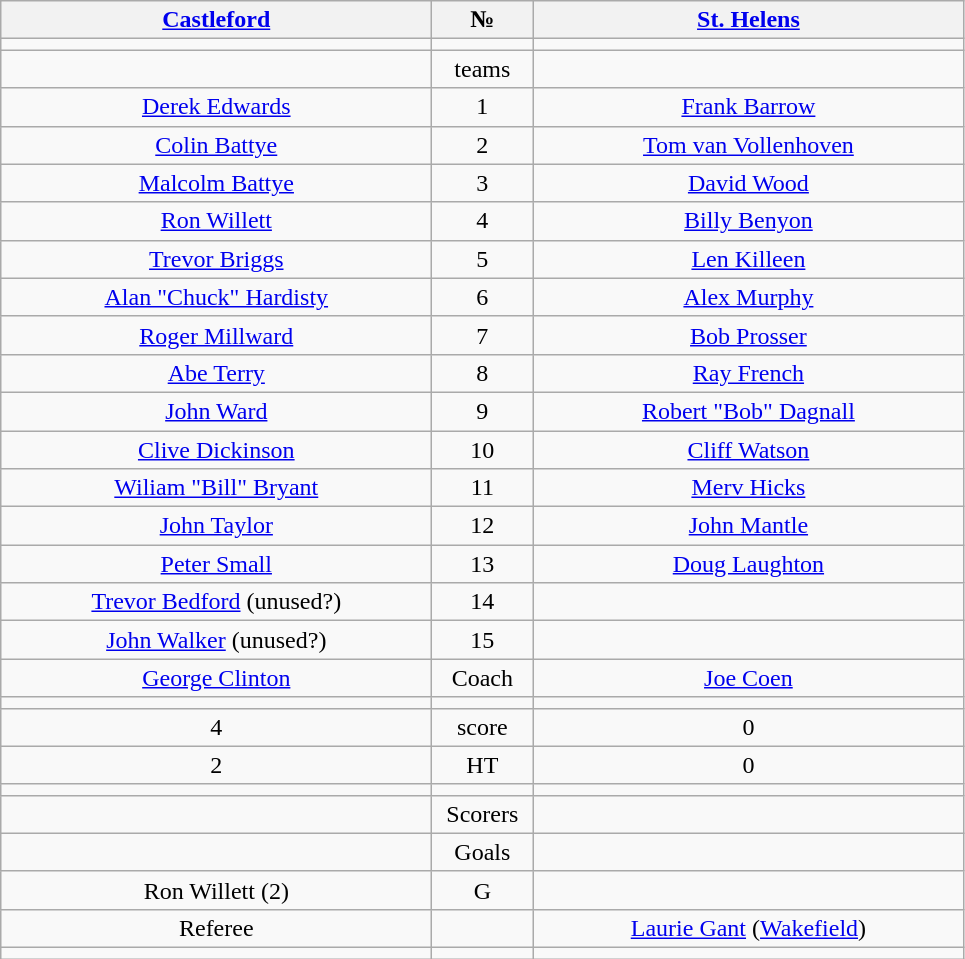<table class="wikitable" style="text-align:center;">
<tr>
<th width=280 abbr=winner><a href='#'>Castleford</a></th>
<th width=60 abbr="Number">№</th>
<th width=280 abbr=runner-up><a href='#'>St. Helens</a></th>
</tr>
<tr>
<td></td>
<td></td>
<td></td>
</tr>
<tr>
<td></td>
<td>teams</td>
<td></td>
</tr>
<tr>
<td><a href='#'>Derek Edwards</a></td>
<td>1</td>
<td><a href='#'>Frank Barrow</a></td>
</tr>
<tr>
<td><a href='#'>Colin Battye</a></td>
<td>2</td>
<td><a href='#'>Tom van Vollenhoven</a></td>
</tr>
<tr>
<td><a href='#'>Malcolm Battye</a></td>
<td>3</td>
<td><a href='#'>David Wood</a></td>
</tr>
<tr>
<td><a href='#'>Ron Willett</a></td>
<td>4</td>
<td><a href='#'>Billy Benyon</a></td>
</tr>
<tr>
<td><a href='#'>Trevor Briggs</a></td>
<td>5</td>
<td><a href='#'>Len Killeen</a></td>
</tr>
<tr>
<td><a href='#'>Alan "Chuck" Hardisty</a></td>
<td>6</td>
<td><a href='#'>Alex Murphy</a></td>
</tr>
<tr>
<td><a href='#'>Roger Millward</a></td>
<td>7</td>
<td><a href='#'>Bob Prosser</a></td>
</tr>
<tr>
<td><a href='#'>Abe Terry</a></td>
<td>8</td>
<td><a href='#'>Ray French</a></td>
</tr>
<tr>
<td><a href='#'>John Ward</a></td>
<td>9</td>
<td><a href='#'>Robert "Bob" Dagnall</a></td>
</tr>
<tr>
<td><a href='#'>Clive Dickinson</a></td>
<td>10</td>
<td><a href='#'>Cliff Watson</a></td>
</tr>
<tr>
<td><a href='#'>Wiliam "Bill" Bryant</a></td>
<td>11</td>
<td><a href='#'>Merv Hicks</a></td>
</tr>
<tr>
<td><a href='#'>John Taylor</a></td>
<td>12</td>
<td><a href='#'>John Mantle</a></td>
</tr>
<tr>
<td><a href='#'>Peter Small</a></td>
<td>13</td>
<td><a href='#'>Doug Laughton</a></td>
</tr>
<tr>
<td><a href='#'>Trevor Bedford</a> (unused?)</td>
<td>14</td>
<td></td>
</tr>
<tr>
<td><a href='#'>John Walker</a> (unused?)</td>
<td>15</td>
<td></td>
</tr>
<tr>
<td><a href='#'>George Clinton</a></td>
<td>Coach</td>
<td><a href='#'>Joe Coen</a></td>
</tr>
<tr>
<td></td>
<td></td>
<td></td>
</tr>
<tr>
<td>4</td>
<td>score</td>
<td>0</td>
</tr>
<tr>
<td>2</td>
<td>HT</td>
<td>0</td>
</tr>
<tr>
<td></td>
<td></td>
<td></td>
</tr>
<tr>
<td></td>
<td>Scorers</td>
<td></td>
</tr>
<tr>
<td></td>
<td>Goals</td>
<td></td>
</tr>
<tr>
<td>Ron Willett (2)</td>
<td>G</td>
<td></td>
</tr>
<tr>
<td>Referee</td>
<td></td>
<td><a href='#'>Laurie Gant</a> (<a href='#'>Wakefield</a>)</td>
</tr>
<tr>
<td></td>
<td></td>
<td></td>
</tr>
</table>
